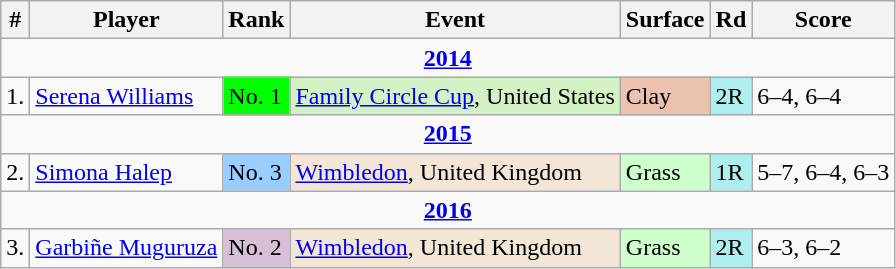<table class="wikitable sortable">
<tr>
<th>#</th>
<th>Player</th>
<th>Rank</th>
<th>Event</th>
<th>Surface</th>
<th>Rd</th>
<th class="unsortable">Score</th>
</tr>
<tr>
<td colspan="7" style="text-align:center;"><strong><a href='#'>2014</a></strong></td>
</tr>
<tr>
<td>1.</td>
<td> <a href='#'>Serena Williams</a></td>
<td bgcolor=lime>No. 1</td>
<td bgcolor=d4f1c5><a href='#'>Family Circle Cup</a>, United States</td>
<td bgcolor=EBC2AF>Clay</td>
<td bgcolor=afeeee>2R</td>
<td>6–4, 6–4</td>
</tr>
<tr>
<td colspan="7" style="text-align:center;"><strong><a href='#'>2015</a></strong></td>
</tr>
<tr>
<td>2.</td>
<td> <a href='#'>Simona Halep</a></td>
<td bgcolor=99ccff>No. 3</td>
<td bgcolor=f3e6d7><a href='#'>Wimbledon</a>, United Kingdom</td>
<td bgcolor=CCFFCC>Grass</td>
<td bgcolor=afeeee>1R</td>
<td>5–7, 6–4, 6–3</td>
</tr>
<tr>
<td colspan="7" style="text-align:center;"><strong><a href='#'>2016</a></strong></td>
</tr>
<tr>
<td>3.</td>
<td> <a href='#'>Garbiñe Muguruza</a></td>
<td bgcolor=thistle>No. 2</td>
<td bgcolor=f3e6d7><a href='#'>Wimbledon</a>, United Kingdom</td>
<td bgcolor=CCFFCC>Grass</td>
<td bgcolor=afeeee>2R</td>
<td>6–3, 6–2</td>
</tr>
</table>
